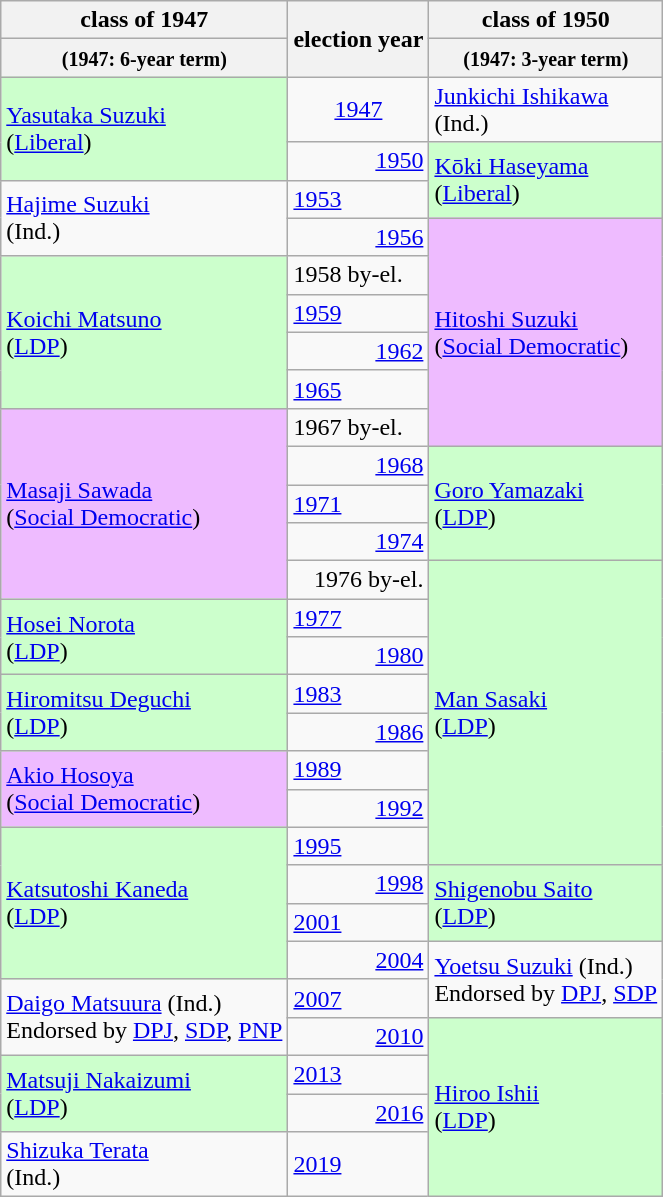<table class="wikitable" border="1">
<tr>
<th>class of 1947</th>
<th rowspan="2">election year</th>
<th>class of 1950</th>
</tr>
<tr>
<th><small>(1947: 6-year term)</small></th>
<th><small>(1947: 3-year term)</small></th>
</tr>
<tr>
<td rowspan="2" bgcolor="#CCFFCC"><a href='#'>Yasutaka Suzuki</a><br>(<a href='#'>Liberal</a>)</td>
<td align="center"><a href='#'>1947</a></td>
<td><a href='#'>Junkichi Ishikawa</a><br>(Ind.)</td>
</tr>
<tr>
<td align="right"><a href='#'>1950</a></td>
<td rowspan="2" bgcolor="#CCFFCC"><a href='#'>Kōki Haseyama</a><br>(<a href='#'>Liberal</a>)</td>
</tr>
<tr>
<td rowspan="2"><a href='#'>Hajime Suzuki</a><br>(Ind.)</td>
<td align="left"><a href='#'>1953</a></td>
</tr>
<tr>
<td align="right"><a href='#'>1956</a></td>
<td rowspan="6" bgcolor="#EEBBFF"><a href='#'>Hitoshi Suzuki</a><br>(<a href='#'>Social Democratic</a>)</td>
</tr>
<tr>
<td rowspan="4" bgcolor="#CCFFCC"><a href='#'>Koichi Matsuno</a><br>(<a href='#'>LDP</a>)</td>
<td align="left">1958 by-el.</td>
</tr>
<tr>
<td align="left"><a href='#'>1959</a></td>
</tr>
<tr>
<td align="right"><a href='#'>1962</a></td>
</tr>
<tr>
<td align="left"><a href='#'>1965</a></td>
</tr>
<tr>
<td rowspan="5" bgcolor="#EEBBFF"><a href='#'>Masaji Sawada</a><br>(<a href='#'>Social Democratic</a>)</td>
<td align="left">1967 by-el.</td>
</tr>
<tr>
<td align="right"><a href='#'>1968</a></td>
<td rowspan="3" bgcolor="#CCFFCC"><a href='#'>Goro Yamazaki</a><br>(<a href='#'>LDP</a>)</td>
</tr>
<tr>
<td align="left"><a href='#'>1971</a></td>
</tr>
<tr>
<td align="right"><a href='#'>1974</a></td>
</tr>
<tr>
<td align="right">1976 by-el.</td>
<td rowspan="8" bgcolor="#CCFFCC"><a href='#'>Man Sasaki</a><br>(<a href='#'>LDP</a>)</td>
</tr>
<tr>
<td rowspan="2" bgcolor="#CCFFCC"><a href='#'>Hosei Norota</a><br>(<a href='#'>LDP</a>)</td>
<td align="left"><a href='#'>1977</a></td>
</tr>
<tr>
<td align="right"><a href='#'>1980</a></td>
</tr>
<tr>
<td rowspan="2" bgcolor="#CCFFCC"><a href='#'>Hiromitsu Deguchi</a><br>(<a href='#'>LDP</a>)</td>
<td align="left"><a href='#'>1983</a></td>
</tr>
<tr>
<td align="right"><a href='#'>1986</a></td>
</tr>
<tr>
<td rowspan="2" bgcolor="#EEBBFF"><a href='#'>Akio Hosoya</a><br>(<a href='#'>Social Democratic</a>)</td>
<td align="left"><a href='#'>1989</a></td>
</tr>
<tr>
<td align="right"><a href='#'>1992</a></td>
</tr>
<tr>
<td rowspan="4" bgcolor="#CCFFCC"><a href='#'>Katsutoshi Kaneda</a><br>(<a href='#'>LDP</a>)</td>
<td align="left"><a href='#'>1995</a></td>
</tr>
<tr>
<td align="right"><a href='#'>1998</a></td>
<td rowspan="2" bgcolor="#CCFFCC"><a href='#'>Shigenobu Saito</a><br>(<a href='#'>LDP</a>)</td>
</tr>
<tr>
<td align="left"><a href='#'>2001</a></td>
</tr>
<tr>
<td align="right"><a href='#'>2004</a></td>
<td rowspan="2"><a href='#'>Yoetsu Suzuki</a> (Ind.)<br>Endorsed by <a href='#'>DPJ</a>, <a href='#'>SDP</a></td>
</tr>
<tr>
<td rowspan="2"><a href='#'>Daigo Matsuura</a> (Ind.)<br>Endorsed by <a href='#'>DPJ</a>, <a href='#'>SDP</a>, <a href='#'>PNP</a></td>
<td align="left"><a href='#'>2007</a></td>
</tr>
<tr>
<td align="right"><a href='#'>2010</a></td>
<td rowspan="4" bgcolor="#CCFFCC"><a href='#'>Hiroo Ishii</a><br>(<a href='#'>LDP</a>)</td>
</tr>
<tr>
<td rowspan="2" bgcolor="#CCFFCC"><a href='#'>Matsuji Nakaizumi</a><br>(<a href='#'>LDP</a>)</td>
<td align="left"><a href='#'>2013</a></td>
</tr>
<tr>
<td align="right"><a href='#'>2016</a></td>
</tr>
<tr>
<td><a href='#'>Shizuka Terata</a><br>(Ind.)</td>
<td align="left"><a href='#'>2019</a></td>
</tr>
</table>
